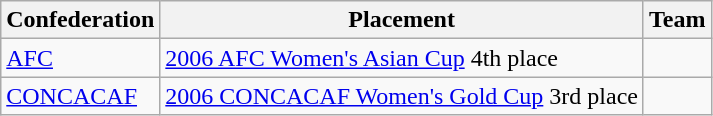<table class=wikitable>
<tr>
<th>Confederation</th>
<th>Placement</th>
<th>Team</th>
</tr>
<tr>
<td><a href='#'>AFC</a></td>
<td><a href='#'>2006 AFC Women's Asian Cup</a> 4th place</td>
<td></td>
</tr>
<tr>
<td><a href='#'>CONCACAF</a></td>
<td><a href='#'>2006 CONCACAF Women's Gold Cup</a> 3rd place</td>
<td></td>
</tr>
</table>
